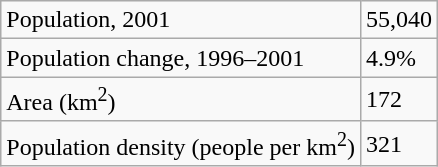<table class="wikitable">
<tr>
<td>Population, 2001</td>
<td>55,040</td>
</tr>
<tr>
<td>Population change, 1996–2001</td>
<td>4.9%</td>
</tr>
<tr>
<td>Area (km<sup>2</sup>)</td>
<td>172</td>
</tr>
<tr>
<td>Population density (people per km<sup>2</sup>)</td>
<td>321</td>
</tr>
</table>
